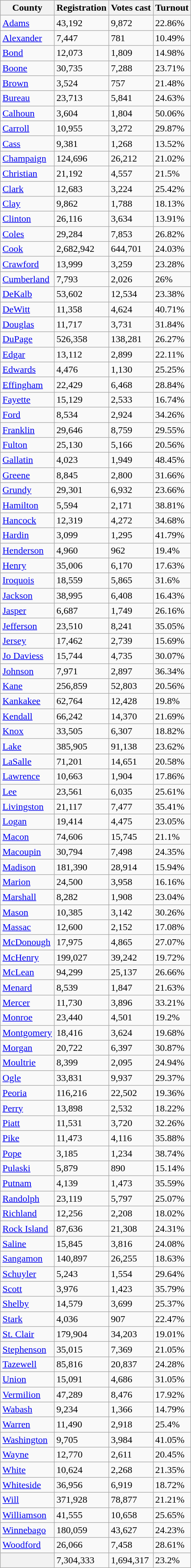<table class="wikitable collapsible collapsed sortable">
<tr>
<th>County</th>
<th>Registration</th>
<th>Votes cast</th>
<th>Turnout</th>
</tr>
<tr>
<td><a href='#'>Adams</a></td>
<td>43,192</td>
<td>9,872</td>
<td>22.86%</td>
</tr>
<tr>
<td><a href='#'>Alexander</a></td>
<td>7,447</td>
<td>781</td>
<td>10.49%</td>
</tr>
<tr>
<td><a href='#'>Bond</a></td>
<td>12,073</td>
<td>1,809</td>
<td>14.98%</td>
</tr>
<tr>
<td><a href='#'>Boone</a></td>
<td>30,735</td>
<td>7,288</td>
<td>23.71%</td>
</tr>
<tr>
<td><a href='#'>Brown</a></td>
<td>3,524</td>
<td>757</td>
<td>21.48%</td>
</tr>
<tr>
<td><a href='#'>Bureau</a></td>
<td>23,713</td>
<td>5,841</td>
<td>24.63%</td>
</tr>
<tr>
<td><a href='#'>Calhoun</a></td>
<td>3,604</td>
<td>1,804</td>
<td>50.06%</td>
</tr>
<tr>
<td><a href='#'>Carroll</a></td>
<td>10,955</td>
<td>3,272</td>
<td>29.87%</td>
</tr>
<tr>
<td><a href='#'>Cass</a></td>
<td>9,381</td>
<td>1,268</td>
<td>13.52%</td>
</tr>
<tr>
<td><a href='#'>Champaign</a></td>
<td>124,696</td>
<td>26,212</td>
<td>21.02%</td>
</tr>
<tr>
<td><a href='#'>Christian</a></td>
<td>21,192</td>
<td>4,557</td>
<td>21.5%</td>
</tr>
<tr>
<td><a href='#'>Clark</a></td>
<td>12,683</td>
<td>3,224</td>
<td>25.42%</td>
</tr>
<tr>
<td><a href='#'>Clay</a></td>
<td>9,862</td>
<td>1,788</td>
<td>18.13%</td>
</tr>
<tr>
<td><a href='#'>Clinton</a></td>
<td>26,116</td>
<td>3,634</td>
<td>13.91%</td>
</tr>
<tr>
<td><a href='#'>Coles</a></td>
<td>29,284</td>
<td>7,853</td>
<td>26.82%</td>
</tr>
<tr>
<td><a href='#'>Cook</a></td>
<td>2,682,942</td>
<td>644,701</td>
<td>24.03%</td>
</tr>
<tr>
<td><a href='#'>Crawford</a></td>
<td>13,999</td>
<td>3,259</td>
<td>23.28%</td>
</tr>
<tr>
<td><a href='#'>Cumberland</a></td>
<td>7,793</td>
<td>2,026</td>
<td>26%</td>
</tr>
<tr>
<td><a href='#'>DeKalb</a></td>
<td>53,602</td>
<td>12,534</td>
<td>23.38%</td>
</tr>
<tr>
<td><a href='#'>DeWitt</a></td>
<td>11,358</td>
<td>4,624</td>
<td>40.71%</td>
</tr>
<tr>
<td><a href='#'>Douglas</a></td>
<td>11,717</td>
<td>3,731</td>
<td>31.84%</td>
</tr>
<tr>
<td><a href='#'>DuPage</a></td>
<td>526,358</td>
<td>138,281</td>
<td>26.27%</td>
</tr>
<tr>
<td><a href='#'>Edgar</a></td>
<td>13,112</td>
<td>2,899</td>
<td>22.11%</td>
</tr>
<tr>
<td><a href='#'>Edwards</a></td>
<td>4,476</td>
<td>1,130</td>
<td>25.25%</td>
</tr>
<tr>
<td><a href='#'>Effingham</a></td>
<td>22,429</td>
<td>6,468</td>
<td>28.84%</td>
</tr>
<tr>
<td><a href='#'>Fayette</a></td>
<td>15,129</td>
<td>2,533</td>
<td>16.74%</td>
</tr>
<tr>
<td><a href='#'>Ford</a></td>
<td>8,534</td>
<td>2,924</td>
<td>34.26%</td>
</tr>
<tr>
<td><a href='#'>Franklin</a></td>
<td>29,646</td>
<td>8,759</td>
<td>29.55%</td>
</tr>
<tr>
<td><a href='#'>Fulton</a></td>
<td>25,130</td>
<td>5,166</td>
<td>20.56%</td>
</tr>
<tr>
<td><a href='#'>Gallatin</a></td>
<td>4,023</td>
<td>1,949</td>
<td>48.45%</td>
</tr>
<tr>
<td><a href='#'>Greene</a></td>
<td>8,845</td>
<td>2,800</td>
<td>31.66%</td>
</tr>
<tr>
<td><a href='#'>Grundy</a></td>
<td>29,301</td>
<td>6,932</td>
<td>23.66%</td>
</tr>
<tr>
<td><a href='#'>Hamilton</a></td>
<td>5,594</td>
<td>2,171</td>
<td>38.81%</td>
</tr>
<tr>
<td><a href='#'>Hancock</a></td>
<td>12,319</td>
<td>4,272</td>
<td>34.68%</td>
</tr>
<tr>
<td><a href='#'>Hardin</a></td>
<td>3,099</td>
<td>1,295</td>
<td>41.79%</td>
</tr>
<tr>
<td><a href='#'>Henderson</a></td>
<td>4,960</td>
<td>962</td>
<td>19.4%</td>
</tr>
<tr>
<td><a href='#'>Henry</a></td>
<td>35,006</td>
<td>6,170</td>
<td>17.63%</td>
</tr>
<tr>
<td><a href='#'>Iroquois</a></td>
<td>18,559</td>
<td>5,865</td>
<td>31.6%</td>
</tr>
<tr>
<td><a href='#'>Jackson</a></td>
<td>38,995</td>
<td>6,408</td>
<td>16.43%</td>
</tr>
<tr>
<td><a href='#'>Jasper</a></td>
<td>6,687</td>
<td>1,749</td>
<td>26.16%</td>
</tr>
<tr>
<td><a href='#'>Jefferson</a></td>
<td>23,510</td>
<td>8,241</td>
<td>35.05%</td>
</tr>
<tr>
<td><a href='#'>Jersey</a></td>
<td>17,462</td>
<td>2,739</td>
<td>15.69%</td>
</tr>
<tr>
<td><a href='#'>Jo Daviess</a></td>
<td>15,744</td>
<td>4,735</td>
<td>30.07%</td>
</tr>
<tr>
<td><a href='#'>Johnson</a></td>
<td>7,971</td>
<td>2,897</td>
<td>36.34%</td>
</tr>
<tr>
<td><a href='#'>Kane</a></td>
<td>256,859</td>
<td>52,803</td>
<td>20.56%</td>
</tr>
<tr>
<td><a href='#'>Kankakee</a></td>
<td>62,764</td>
<td>12,428</td>
<td>19.8%</td>
</tr>
<tr>
<td><a href='#'>Kendall</a></td>
<td>66,242</td>
<td>14,370</td>
<td>21.69%</td>
</tr>
<tr>
<td><a href='#'>Knox</a></td>
<td>33,505</td>
<td>6,307</td>
<td>18.82%</td>
</tr>
<tr>
<td><a href='#'>Lake</a></td>
<td>385,905</td>
<td>91,138</td>
<td>23.62%</td>
</tr>
<tr>
<td><a href='#'>LaSalle</a></td>
<td>71,201</td>
<td>14,651</td>
<td>20.58%</td>
</tr>
<tr>
<td><a href='#'>Lawrence</a></td>
<td>10,663</td>
<td>1,904</td>
<td>17.86%</td>
</tr>
<tr>
<td><a href='#'>Lee</a></td>
<td>23,561</td>
<td>6,035</td>
<td>25.61%</td>
</tr>
<tr>
<td><a href='#'>Livingston</a></td>
<td>21,117</td>
<td>7,477</td>
<td>35.41%</td>
</tr>
<tr>
<td><a href='#'>Logan</a></td>
<td>19,414</td>
<td>4,475</td>
<td>23.05%</td>
</tr>
<tr>
<td><a href='#'>Macon</a></td>
<td>74,606</td>
<td>15,745</td>
<td>21.1%</td>
</tr>
<tr>
<td><a href='#'>Macoupin</a></td>
<td>30,794</td>
<td>7,498</td>
<td>24.35%</td>
</tr>
<tr>
<td><a href='#'>Madison</a></td>
<td>181,390</td>
<td>28,914</td>
<td>15.94%</td>
</tr>
<tr>
<td><a href='#'>Marion</a></td>
<td>24,500</td>
<td>3,958</td>
<td>16.16%</td>
</tr>
<tr>
<td><a href='#'>Marshall</a></td>
<td>8,282</td>
<td>1,908</td>
<td>23.04%</td>
</tr>
<tr>
<td><a href='#'>Mason</a></td>
<td>10,385</td>
<td>3,142</td>
<td>30.26%</td>
</tr>
<tr>
<td><a href='#'>Massac</a></td>
<td>12,600</td>
<td>2,152</td>
<td>17.08%</td>
</tr>
<tr>
<td><a href='#'>McDonough</a></td>
<td>17,975</td>
<td>4,865</td>
<td>27.07%</td>
</tr>
<tr>
<td><a href='#'>McHenry</a></td>
<td>199,027</td>
<td>39,242</td>
<td>19.72%</td>
</tr>
<tr>
<td><a href='#'>McLean</a></td>
<td>94,299</td>
<td>25,137</td>
<td>26.66%</td>
</tr>
<tr>
<td><a href='#'>Menard</a></td>
<td>8,539</td>
<td>1,847</td>
<td>21.63%</td>
</tr>
<tr>
<td><a href='#'>Mercer</a></td>
<td>11,730</td>
<td>3,896</td>
<td>33.21%</td>
</tr>
<tr>
<td><a href='#'>Monroe</a></td>
<td>23,440</td>
<td>4,501</td>
<td>19.2%</td>
</tr>
<tr>
<td><a href='#'>Montgomery</a></td>
<td>18,416</td>
<td>3,624</td>
<td>19.68%</td>
</tr>
<tr>
<td><a href='#'>Morgan</a></td>
<td>20,722</td>
<td>6,397</td>
<td>30.87%</td>
</tr>
<tr>
<td><a href='#'>Moultrie</a></td>
<td>8,399</td>
<td>2,095</td>
<td>24.94%</td>
</tr>
<tr>
<td><a href='#'>Ogle</a></td>
<td>33,831</td>
<td>9,937</td>
<td>29.37%</td>
</tr>
<tr>
<td><a href='#'>Peoria</a></td>
<td>116,216</td>
<td>22,502</td>
<td>19.36%</td>
</tr>
<tr>
<td><a href='#'>Perry</a></td>
<td>13,898</td>
<td>2,532</td>
<td>18.22%</td>
</tr>
<tr>
<td><a href='#'>Piatt</a></td>
<td>11,531</td>
<td>3,720</td>
<td>32.26%</td>
</tr>
<tr>
<td><a href='#'>Pike</a></td>
<td>11,473</td>
<td>4,116</td>
<td>35.88%</td>
</tr>
<tr>
<td><a href='#'>Pope</a></td>
<td>3,185</td>
<td>1,234</td>
<td>38.74%</td>
</tr>
<tr>
<td><a href='#'>Pulaski</a></td>
<td>5,879</td>
<td>890</td>
<td>15.14%</td>
</tr>
<tr>
<td><a href='#'>Putnam</a></td>
<td>4,139</td>
<td>1,473</td>
<td>35.59%</td>
</tr>
<tr>
<td><a href='#'>Randolph</a></td>
<td>23,119</td>
<td>5,797</td>
<td>25.07%</td>
</tr>
<tr>
<td><a href='#'>Richland</a></td>
<td>12,256</td>
<td>2,208</td>
<td>18.02%</td>
</tr>
<tr>
<td><a href='#'>Rock Island</a></td>
<td>87,636</td>
<td>21,308</td>
<td>24.31%</td>
</tr>
<tr>
<td><a href='#'>Saline</a></td>
<td>15,845</td>
<td>3,816</td>
<td>24.08%</td>
</tr>
<tr>
<td><a href='#'>Sangamon</a></td>
<td>140,897</td>
<td>26,255</td>
<td>18.63%</td>
</tr>
<tr>
<td><a href='#'>Schuyler</a></td>
<td>5,243</td>
<td>1,554</td>
<td>29.64%</td>
</tr>
<tr>
<td><a href='#'>Scott</a></td>
<td>3,976</td>
<td>1,423</td>
<td>35.79%</td>
</tr>
<tr>
<td><a href='#'>Shelby</a></td>
<td>14,579</td>
<td>3,699</td>
<td>25.37%</td>
</tr>
<tr>
<td><a href='#'>Stark</a></td>
<td>4,036</td>
<td>907</td>
<td>22.47%</td>
</tr>
<tr>
<td><a href='#'>St. Clair</a></td>
<td>179,904</td>
<td>34,203</td>
<td>19.01%</td>
</tr>
<tr>
<td><a href='#'>Stephenson</a></td>
<td>35,015</td>
<td>7,369</td>
<td>21.05%</td>
</tr>
<tr>
<td><a href='#'>Tazewell</a></td>
<td>85,816</td>
<td>20,837</td>
<td>24.28%</td>
</tr>
<tr>
<td><a href='#'>Union</a></td>
<td>15,091</td>
<td>4,686</td>
<td>31.05%</td>
</tr>
<tr>
<td><a href='#'>Vermilion</a></td>
<td>47,289</td>
<td>8,476</td>
<td>17.92%</td>
</tr>
<tr>
<td><a href='#'>Wabash</a></td>
<td>9,234</td>
<td>1,366</td>
<td>14.79%</td>
</tr>
<tr>
<td><a href='#'>Warren</a></td>
<td>11,490</td>
<td>2,918</td>
<td>25.4%</td>
</tr>
<tr>
<td><a href='#'>Washington</a></td>
<td>9,705</td>
<td>3,984</td>
<td>41.05%</td>
</tr>
<tr>
<td><a href='#'>Wayne</a></td>
<td>12,770</td>
<td>2,611</td>
<td>20.45%</td>
</tr>
<tr>
<td><a href='#'>White</a></td>
<td>10,624</td>
<td>2,268</td>
<td>21.35%</td>
</tr>
<tr>
<td><a href='#'>Whiteside</a></td>
<td>36,956</td>
<td>6,919</td>
<td>18.72%</td>
</tr>
<tr>
<td><a href='#'>Will</a></td>
<td>371,928</td>
<td>78,877</td>
<td>21.21%</td>
</tr>
<tr>
<td><a href='#'>Williamson</a></td>
<td>41,555</td>
<td>10,658</td>
<td>25.65%</td>
</tr>
<tr>
<td><a href='#'>Winnebago</a></td>
<td>180,059</td>
<td>43,627</td>
<td>24.23%</td>
</tr>
<tr>
<td><a href='#'>Woodford</a></td>
<td>26,066</td>
<td>7,458</td>
<td>28.61%</td>
</tr>
<tr>
<th></th>
<td>7,304,333</td>
<td>1,694,317</td>
<td>23.2%</td>
</tr>
</table>
